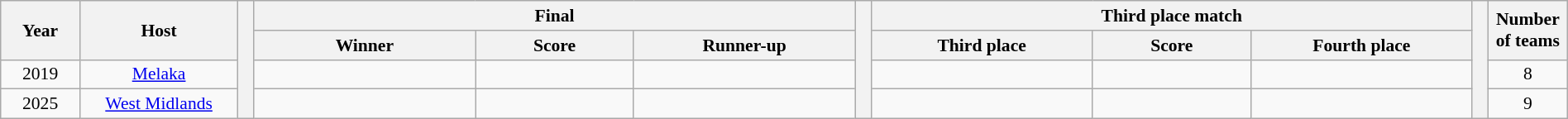<table class="wikitable" style="text-align:center;width:100%; font-size:90%;">
<tr>
<th rowspan=2 width=5%>Year</th>
<th rowspan=2 width=10%>Host</th>
<th width=1% rowspan=18></th>
<th colspan=3>Final</th>
<th width=1% rowspan=18></th>
<th colspan=3>Third place match</th>
<th width=1% rowspan=18></th>
<th width=5% rowspan=2>Number of teams</th>
</tr>
<tr>
<th width=14%>Winner</th>
<th width=10%>Score</th>
<th width=14%>Runner-up</th>
<th width=14%>Third place</th>
<th width=10%>Score</th>
<th width=14%>Fourth place</th>
</tr>
<tr>
<td>2019<br></td>
<td> <a href='#'>Melaka</a></td>
<td></td>
<td><strong></strong></td>
<td></td>
<td></td>
<td><strong></strong></td>
<td></td>
<td>8</td>
</tr>
<tr>
<td>2025<br></td>
<td> <a href='#'>West Midlands</a></td>
<td></td>
<td><strong></strong></td>
<td></td>
<td></td>
<td><strong></strong></td>
<td></td>
<td>9</td>
</tr>
</table>
